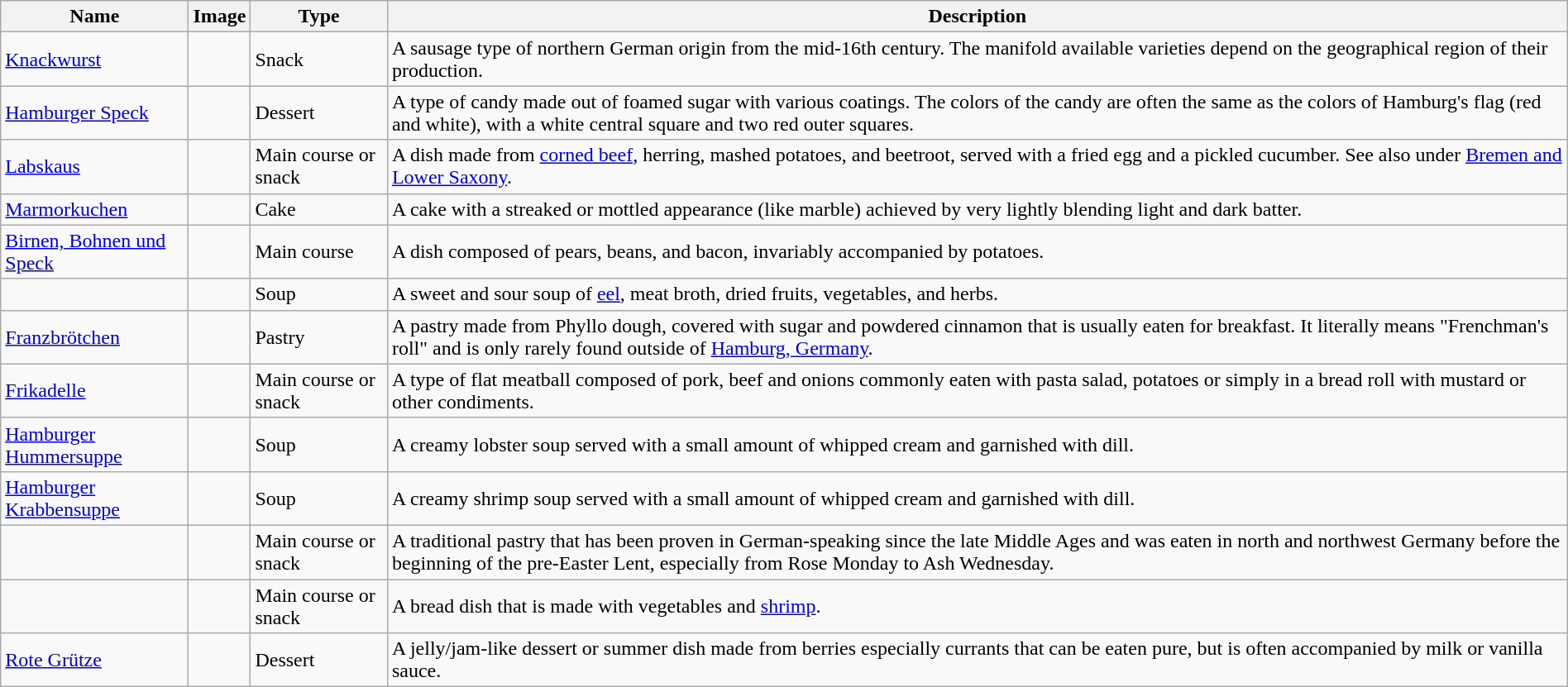<table class="wikitable sortable" style="width:100%;">
<tr>
<th>Name</th>
<th>Image</th>
<th>Type</th>
<th>Description</th>
</tr>
<tr>
<td><a href='#'>Knackwurst</a></td>
<td></td>
<td>Snack</td>
<td>A sausage type of northern German origin from the mid-16th century. The manifold available varieties depend on the geographical region of their production.</td>
</tr>
<tr>
<td><a href='#'>Hamburger Speck</a></td>
<td></td>
<td>Dessert</td>
<td>A type of candy made out of foamed sugar with various coatings. The colors of the candy are often the same as the colors of Hamburg's flag (red and white), with a white central square and two red outer squares.</td>
</tr>
<tr>
<td><a href='#'>Labskaus</a></td>
<td></td>
<td>Main course or snack</td>
<td>A dish made from <a href='#'>corned beef</a>, herring, mashed potatoes, and beetroot, served with a fried egg and a pickled cucumber. See also under <a href='#'>Bremen and Lower Saxony</a>.</td>
</tr>
<tr>
<td><a href='#'>Marmorkuchen</a></td>
<td></td>
<td>Cake</td>
<td>A cake with a streaked or mottled appearance (like marble) achieved by very lightly blending light and dark batter.</td>
</tr>
<tr>
<td><a href='#'>Birnen, Bohnen und Speck</a></td>
<td></td>
<td>Main course</td>
<td>A dish composed of pears, beans, and bacon, invariably accompanied by potatoes.</td>
</tr>
<tr>
<td></td>
<td></td>
<td>Soup</td>
<td>A sweet and sour soup of <a href='#'>eel</a>, meat broth, dried fruits, vegetables, and herbs.</td>
</tr>
<tr>
<td><a href='#'>Franzbrötchen</a></td>
<td></td>
<td>Pastry</td>
<td>A pastry made from Phyllo dough, covered with sugar and powdered cinnamon that is usually eaten for breakfast. It literally means "Frenchman's roll" and is only rarely found outside of <a href='#'>Hamburg, Germany</a>.</td>
</tr>
<tr>
<td><a href='#'>Frikadelle</a></td>
<td></td>
<td>Main course or snack</td>
<td>A type of flat meatball composed of pork, beef and onions commonly eaten with pasta salad, potatoes or simply in a bread roll with mustard or other condiments.</td>
</tr>
<tr>
<td><a href='#'>Hamburger Hummersuppe</a></td>
<td></td>
<td>Soup</td>
<td>A creamy lobster soup served with a small amount of whipped cream and garnished with dill.</td>
</tr>
<tr>
<td><a href='#'>Hamburger Krabbensuppe</a></td>
<td></td>
<td>Soup</td>
<td>A creamy shrimp soup served with a small amount of whipped cream and garnished with dill.</td>
</tr>
<tr>
<td></td>
<td></td>
<td>Main course or snack</td>
<td>A traditional pastry that has been proven in German-speaking since the late Middle Ages and was eaten in north and northwest Germany before the beginning of the pre-Easter Lent, especially from Rose Monday to Ash Wednesday.</td>
</tr>
<tr>
<td></td>
<td></td>
<td>Main course or snack</td>
<td>A bread dish that is made with vegetables and <a href='#'>shrimp</a>.</td>
</tr>
<tr>
<td><a href='#'>Rote Grütze</a></td>
<td></td>
<td>Dessert</td>
<td>A jelly/jam-like dessert or summer dish made from berries especially currants that can be eaten pure, but is often accompanied by milk or vanilla sauce.</td>
</tr>
</table>
